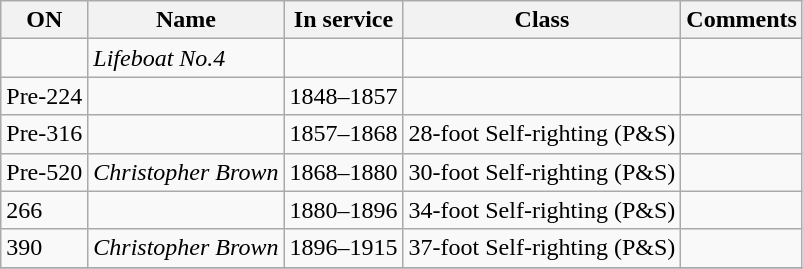<table class="wikitable">
<tr>
<th>ON</th>
<th>Name</th>
<th>In service</th>
<th>Class</th>
<th>Comments</th>
</tr>
<tr>
<td></td>
<td><em>Lifeboat No.4</em></td>
<td></td>
<td></td>
<td></td>
</tr>
<tr>
<td>Pre-224</td>
<td></td>
<td>1848–1857</td>
<td></td>
<td></td>
</tr>
<tr>
<td>Pre-316</td>
<td></td>
<td>1857–1868</td>
<td>28-foot Self-righting (P&S)</td>
<td></td>
</tr>
<tr>
<td>Pre-520</td>
<td><em>Christopher Brown</em></td>
<td>1868–1880</td>
<td>30-foot Self-righting (P&S)</td>
<td></td>
</tr>
<tr>
<td>266</td>
<td></td>
<td>1880–1896</td>
<td>34-foot Self-righting (P&S)</td>
<td></td>
</tr>
<tr>
<td>390</td>
<td><em>Christopher Brown</em></td>
<td>1896–1915</td>
<td>37-foot Self-righting (P&S)</td>
<td></td>
</tr>
<tr>
</tr>
</table>
